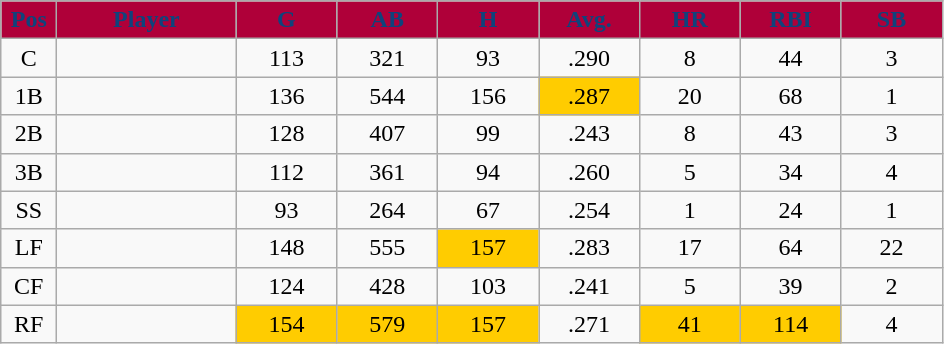<table class="wikitable sortable">
<tr>
<th style="background:#af0039;color:#0f437c;" width="5%">Pos</th>
<th style="background:#af0039;color:#0f437c;" width="16%">Player</th>
<th style="background:#af0039;color:#0f437c;" width="9%">G</th>
<th style="background:#af0039;color:#0f437c;" width="9%">AB</th>
<th style="background:#af0039;color:#0f437c;" width="9%">H</th>
<th style="background:#af0039;color:#0f437c;" width="9%">Avg.</th>
<th style="background:#af0039;color:#0f437c;" width="9%">HR</th>
<th style="background:#af0039;color:#0f437c;" width="9%">RBI</th>
<th style="background:#af0039;color:#0f437c;" width="9%">SB</th>
</tr>
<tr align="center">
<td>C</td>
<td></td>
<td>113</td>
<td>321</td>
<td>93</td>
<td>.290</td>
<td>8</td>
<td>44</td>
<td>3</td>
</tr>
<tr align="center">
<td>1B</td>
<td></td>
<td>136</td>
<td>544</td>
<td>156</td>
<td bgcolor="#FFCC00">.287</td>
<td>20</td>
<td>68</td>
<td>1</td>
</tr>
<tr align="center">
<td>2B</td>
<td></td>
<td>128</td>
<td>407</td>
<td>99</td>
<td>.243</td>
<td>8</td>
<td>43</td>
<td>3</td>
</tr>
<tr align="center">
<td>3B</td>
<td></td>
<td>112</td>
<td>361</td>
<td>94</td>
<td>.260</td>
<td>5</td>
<td>34</td>
<td>4</td>
</tr>
<tr align="center">
<td>SS</td>
<td></td>
<td>93</td>
<td>264</td>
<td>67</td>
<td>.254</td>
<td>1</td>
<td>24</td>
<td>1</td>
</tr>
<tr align="center">
<td>LF</td>
<td></td>
<td>148</td>
<td>555</td>
<td bgcolor="#FFCC00">157</td>
<td>.283</td>
<td>17</td>
<td>64</td>
<td>22</td>
</tr>
<tr align="center">
<td>CF</td>
<td></td>
<td>124</td>
<td>428</td>
<td>103</td>
<td>.241</td>
<td>5</td>
<td>39</td>
<td>2</td>
</tr>
<tr align="center">
<td>RF</td>
<td></td>
<td bgcolor="#FFCC00">154</td>
<td bgcolor="#FFCC00">579</td>
<td bgcolor="#FFCC00">157</td>
<td>.271</td>
<td bgcolor="#FFCC00">41</td>
<td bgcolor="#FFCC00">114</td>
<td>4</td>
</tr>
</table>
